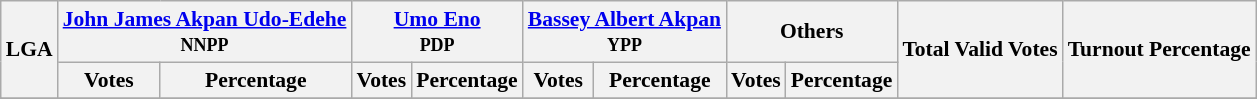<table class="wikitable sortable" style=" font-size: 90%">
<tr>
<th rowspan="2">LGA</th>
<th colspan="2"><a href='#'>John James Akpan Udo-Edehe</a><br><small>NNPP</small></th>
<th colspan="2"><a href='#'>Umo Eno</a><br><small>PDP</small></th>
<th colspan="2"><a href='#'>Bassey Albert Akpan</a><br><small>YPP</small></th>
<th colspan="2">Others</th>
<th rowspan="2">Total Valid Votes</th>
<th rowspan="2">Turnout Percentage</th>
</tr>
<tr>
<th>Votes</th>
<th>Percentage</th>
<th>Votes</th>
<th>Percentage</th>
<th>Votes</th>
<th>Percentage</th>
<th>Votes</th>
<th>Percentage</th>
</tr>
<tr>
</tr>
<tr>
</tr>
<tr>
</tr>
<tr>
</tr>
<tr>
</tr>
<tr>
</tr>
<tr>
</tr>
<tr>
</tr>
<tr>
</tr>
<tr>
</tr>
<tr>
</tr>
<tr>
</tr>
<tr>
</tr>
<tr>
</tr>
<tr>
</tr>
<tr>
</tr>
<tr>
</tr>
<tr>
</tr>
<tr>
</tr>
<tr>
</tr>
<tr>
</tr>
<tr>
</tr>
<tr>
</tr>
<tr>
</tr>
<tr>
</tr>
<tr>
</tr>
<tr>
</tr>
<tr>
</tr>
<tr>
</tr>
<tr>
</tr>
<tr>
</tr>
<tr>
</tr>
<tr>
</tr>
<tr>
</tr>
</table>
